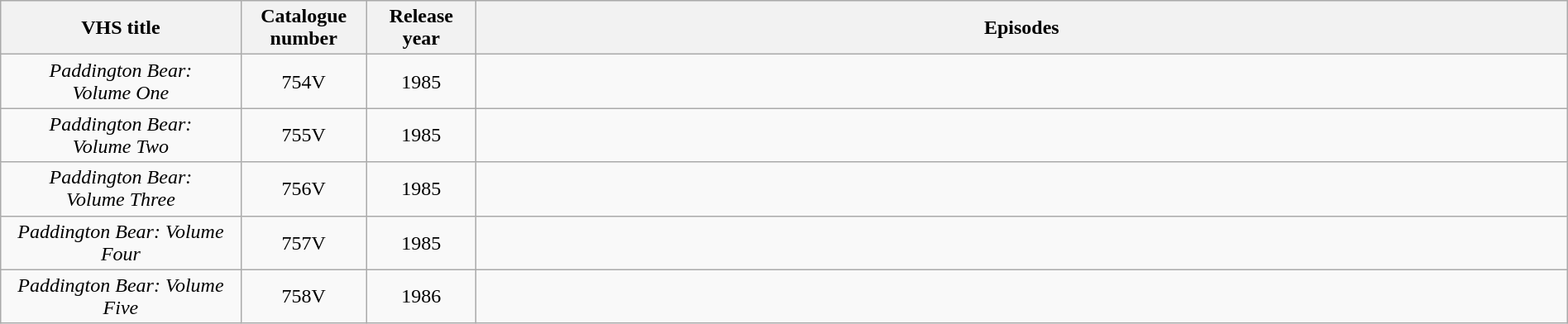<table class="wikitable" style="text-align:center; width:100%;">
<tr>
<th style="width:11%;">VHS title</th>
<th style="width:05%;">Catalogue<br>number</th>
<th style="width:05%;">Release year</th>
<th style="width:50%;">Episodes</th>
</tr>
<tr>
<td><em>Paddington Bear:<br>Volume One</em> </td>
<td>754V</td>
<td>1985</td>
<td></td>
</tr>
<tr>
<td><em>Paddington Bear:<br>Volume Two</em> </td>
<td>755V</td>
<td>1985</td>
<td></td>
</tr>
<tr>
<td><em>Paddington Bear:<br>Volume Three</em> </td>
<td>756V</td>
<td>1985</td>
<td></td>
</tr>
<tr>
<td><em>Paddington Bear: Volume Four</em> </td>
<td>757V</td>
<td>1985</td>
<td></td>
</tr>
<tr>
<td><em>Paddington Bear: Volume Five</em> </td>
<td>758V</td>
<td>1986</td>
<td></td>
</tr>
</table>
